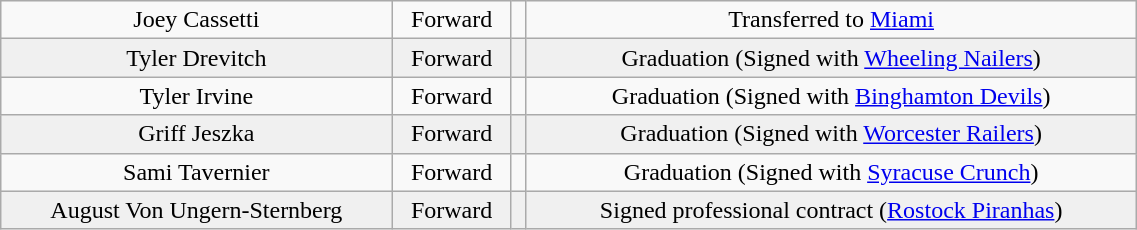<table class="wikitable" width="60%">
<tr align="center" bgcolor="">
<td>Joey Cassetti</td>
<td>Forward</td>
<td></td>
<td>Transferred to <a href='#'>Miami</a></td>
</tr>
<tr align="center" bgcolor="f0f0f0">
<td>Tyler Drevitch</td>
<td>Forward</td>
<td></td>
<td>Graduation (Signed with <a href='#'>Wheeling Nailers</a>)</td>
</tr>
<tr align="center" bgcolor="">
<td>Tyler Irvine</td>
<td>Forward</td>
<td></td>
<td>Graduation (Signed with <a href='#'>Binghamton Devils</a>)</td>
</tr>
<tr align="center" bgcolor="f0f0f0">
<td>Griff Jeszka</td>
<td>Forward</td>
<td></td>
<td>Graduation (Signed with <a href='#'>Worcester Railers</a>)</td>
</tr>
<tr align="center" bgcolor="">
<td>Sami Tavernier</td>
<td>Forward</td>
<td></td>
<td>Graduation (Signed with <a href='#'>Syracuse Crunch</a>)</td>
</tr>
<tr align="center" bgcolor="f0f0f0">
<td>August Von Ungern-Sternberg</td>
<td>Forward</td>
<td></td>
<td>Signed professional contract (<a href='#'>Rostock Piranhas</a>)</td>
</tr>
</table>
